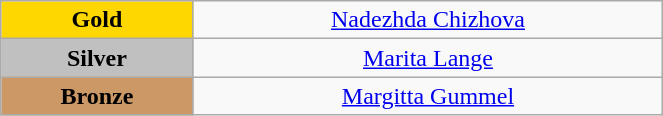<table class="wikitable" style="text-align:center; " width="35%">
<tr>
<td bgcolor="gold"><strong>Gold</strong></td>
<td><a href='#'>Nadezhda Chizhova</a><br>  <small><em></em></small></td>
</tr>
<tr>
<td bgcolor="silver"><strong>Silver</strong></td>
<td><a href='#'>Marita Lange</a><br>  <small><em></em></small></td>
</tr>
<tr>
<td bgcolor="CC9966"><strong>Bronze</strong></td>
<td><a href='#'>Margitta Gummel</a><br>  <small><em></em></small></td>
</tr>
</table>
